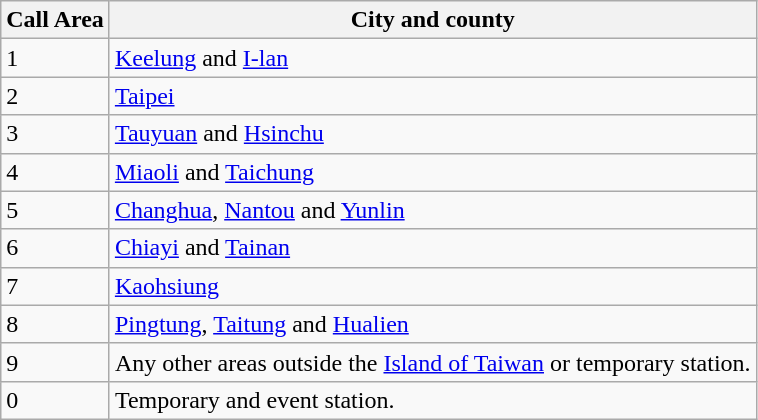<table class="wikitable">
<tr>
<th>Call Area</th>
<th>City and county</th>
</tr>
<tr>
<td>1</td>
<td><a href='#'>Keelung</a> and <a href='#'>I-lan</a></td>
</tr>
<tr>
<td>2</td>
<td><a href='#'>Taipei</a></td>
</tr>
<tr>
<td>3</td>
<td><a href='#'>Tauyuan</a> and <a href='#'>Hsinchu</a></td>
</tr>
<tr>
<td>4</td>
<td><a href='#'>Miaoli</a> and <a href='#'>Taichung</a></td>
</tr>
<tr>
<td>5</td>
<td><a href='#'>Changhua</a>, <a href='#'>Nantou</a> and <a href='#'>Yunlin</a></td>
</tr>
<tr>
<td>6</td>
<td><a href='#'>Chiayi</a> and <a href='#'>Tainan</a></td>
</tr>
<tr>
<td>7</td>
<td><a href='#'>Kaohsiung</a></td>
</tr>
<tr>
<td>8</td>
<td><a href='#'>Pingtung</a>, <a href='#'>Taitung</a> and <a href='#'>Hualien</a></td>
</tr>
<tr>
<td>9</td>
<td>Any other areas outside the <a href='#'>Island of Taiwan</a> or temporary station.</td>
</tr>
<tr>
<td>0</td>
<td>Temporary and event station.</td>
</tr>
</table>
